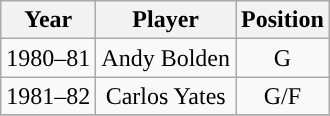<table class="wikitable">
<tr>
<th>Year</th>
<th>Player</th>
<th>Position</th>
</tr>
<tr align="center">
<td>1980–81</td>
<td>Andy Bolden</td>
<td>G</td>
</tr>
<tr align="center">
<td>1981–82</td>
<td>Carlos Yates</td>
<td>G/F</td>
</tr>
<tr align="center">
</tr>
</table>
